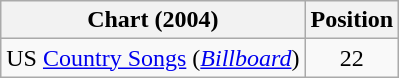<table class="wikitable sortable">
<tr>
<th scope="col">Chart (2004)</th>
<th scope="col">Position</th>
</tr>
<tr>
<td>US <a href='#'>Country Songs</a> (<em><a href='#'>Billboard</a></em>)</td>
<td align="center">22</td>
</tr>
</table>
